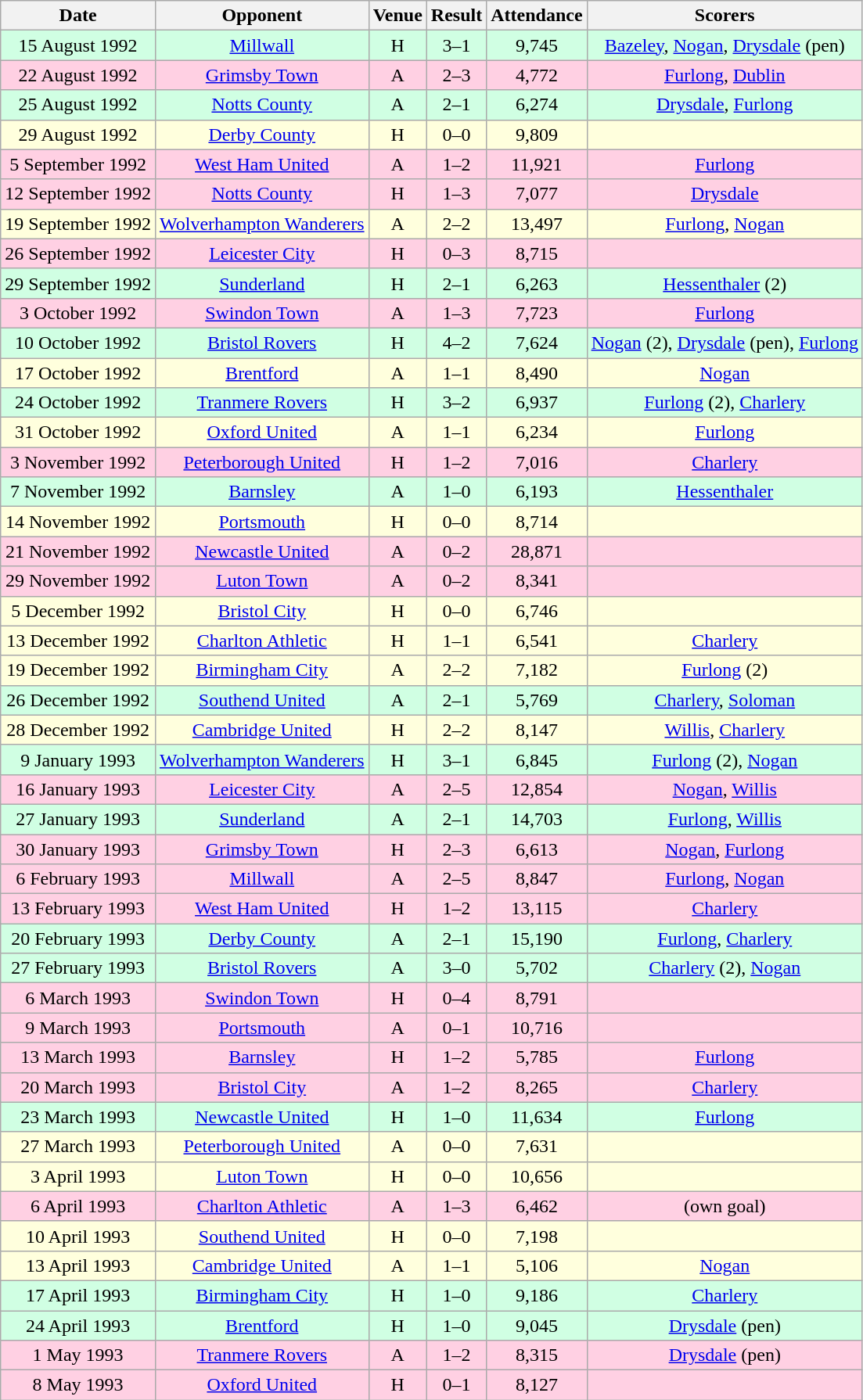<table class="wikitable sortable" style="font-size:100%; text-align:center">
<tr>
<th>Date</th>
<th>Opponent</th>
<th>Venue</th>
<th>Result</th>
<th>Attendance</th>
<th>Scorers</th>
</tr>
<tr style="background-color: #d0ffe3;">
<td>15 August 1992</td>
<td><a href='#'>Millwall</a></td>
<td>H</td>
<td>3–1</td>
<td>9,745</td>
<td><a href='#'>Bazeley</a>, <a href='#'>Nogan</a>, <a href='#'>Drysdale</a> (pen)</td>
</tr>
<tr style="background-color: #ffd0e3;">
<td>22 August 1992</td>
<td><a href='#'>Grimsby Town</a></td>
<td>A</td>
<td>2–3</td>
<td>4,772</td>
<td><a href='#'>Furlong</a>, <a href='#'>Dublin</a></td>
</tr>
<tr style="background-color: #d0ffe3;">
<td>25 August 1992</td>
<td><a href='#'>Notts County</a></td>
<td>A</td>
<td>2–1</td>
<td>6,274</td>
<td><a href='#'>Drysdale</a>, <a href='#'>Furlong</a></td>
</tr>
<tr style="background-color: #ffffdd;">
<td>29 August 1992</td>
<td><a href='#'>Derby County</a></td>
<td>H</td>
<td>0–0</td>
<td>9,809</td>
<td></td>
</tr>
<tr style="background-color: #ffd0e3;">
<td>5 September 1992</td>
<td><a href='#'>West Ham United</a></td>
<td>A</td>
<td>1–2</td>
<td>11,921</td>
<td><a href='#'>Furlong</a></td>
</tr>
<tr style="background-color: #ffd0e3;">
<td>12 September 1992</td>
<td><a href='#'>Notts County</a></td>
<td>H</td>
<td>1–3</td>
<td>7,077</td>
<td><a href='#'>Drysdale</a></td>
</tr>
<tr style="background-color: #ffffdd;">
<td>19 September 1992</td>
<td><a href='#'>Wolverhampton Wanderers</a></td>
<td>A</td>
<td>2–2</td>
<td>13,497</td>
<td><a href='#'>Furlong</a>, <a href='#'>Nogan</a></td>
</tr>
<tr style="background-color: #ffd0e3;">
<td>26 September 1992</td>
<td><a href='#'>Leicester City</a></td>
<td>H</td>
<td>0–3</td>
<td>8,715</td>
<td></td>
</tr>
<tr style="background-color: #d0ffe3;">
<td>29 September 1992</td>
<td><a href='#'>Sunderland</a></td>
<td>H</td>
<td>2–1</td>
<td>6,263</td>
<td><a href='#'>Hessenthaler</a> (2)</td>
</tr>
<tr style="background-color: #ffd0e3;">
<td>3 October 1992</td>
<td><a href='#'>Swindon Town</a></td>
<td>A</td>
<td>1–3</td>
<td>7,723</td>
<td><a href='#'>Furlong</a></td>
</tr>
<tr style="background-color: #d0ffe3;">
<td>10 October 1992</td>
<td><a href='#'>Bristol Rovers</a></td>
<td>H</td>
<td>4–2</td>
<td>7,624</td>
<td><a href='#'>Nogan</a> (2), <a href='#'>Drysdale</a> (pen), <a href='#'>Furlong</a></td>
</tr>
<tr style="background-color: #ffffdd;">
<td>17 October 1992</td>
<td><a href='#'>Brentford</a></td>
<td>A</td>
<td>1–1</td>
<td>8,490</td>
<td><a href='#'>Nogan</a></td>
</tr>
<tr style="background-color: #d0ffe3;">
<td>24 October 1992</td>
<td><a href='#'>Tranmere Rovers</a></td>
<td>H</td>
<td>3–2</td>
<td>6,937</td>
<td><a href='#'>Furlong</a> (2), <a href='#'>Charlery</a></td>
</tr>
<tr style="background-color: #ffffdd;">
<td>31 October 1992</td>
<td><a href='#'>Oxford United</a></td>
<td>A</td>
<td>1–1</td>
<td>6,234</td>
<td><a href='#'>Furlong</a></td>
</tr>
<tr style="background-color: #ffd0e3;">
<td>3 November 1992</td>
<td><a href='#'>Peterborough United</a></td>
<td>H</td>
<td>1–2</td>
<td>7,016</td>
<td><a href='#'>Charlery</a></td>
</tr>
<tr style="background-color: #d0ffe3;">
<td>7 November 1992</td>
<td><a href='#'>Barnsley</a></td>
<td>A</td>
<td>1–0</td>
<td>6,193</td>
<td><a href='#'>Hessenthaler</a></td>
</tr>
<tr style="background-color: #ffffdd;">
<td>14 November 1992</td>
<td><a href='#'>Portsmouth</a></td>
<td>H</td>
<td>0–0</td>
<td>8,714</td>
<td></td>
</tr>
<tr style="background-color: #ffd0e3;">
<td>21 November 1992</td>
<td><a href='#'>Newcastle United</a></td>
<td>A</td>
<td>0–2</td>
<td>28,871</td>
<td></td>
</tr>
<tr style="background-color: #ffd0e3;">
<td>29 November 1992</td>
<td><a href='#'>Luton Town</a></td>
<td>A</td>
<td>0–2</td>
<td>8,341</td>
<td></td>
</tr>
<tr style="background-color: #ffffdd;">
<td>5 December 1992</td>
<td><a href='#'>Bristol City</a></td>
<td>H</td>
<td>0–0</td>
<td>6,746</td>
<td></td>
</tr>
<tr style="background-color: #ffffdd;">
<td>13 December 1992</td>
<td><a href='#'>Charlton Athletic</a></td>
<td>H</td>
<td>1–1</td>
<td>6,541</td>
<td><a href='#'>Charlery</a></td>
</tr>
<tr style="background-color: #ffffdd;">
<td>19 December 1992</td>
<td><a href='#'>Birmingham City</a></td>
<td>A</td>
<td>2–2</td>
<td>7,182</td>
<td><a href='#'>Furlong</a> (2)</td>
</tr>
<tr style="background-color: #d0ffe3;">
<td>26 December 1992</td>
<td><a href='#'>Southend United</a></td>
<td>A</td>
<td>2–1</td>
<td>5,769</td>
<td><a href='#'>Charlery</a>, <a href='#'>Soloman</a></td>
</tr>
<tr style="background-color: #ffffdd;">
<td>28 December 1992</td>
<td><a href='#'>Cambridge United</a></td>
<td>H</td>
<td>2–2</td>
<td>8,147</td>
<td><a href='#'>Willis</a>, <a href='#'>Charlery</a></td>
</tr>
<tr style="background-color: #d0ffe3;">
<td>9 January 1993</td>
<td><a href='#'>Wolverhampton Wanderers</a></td>
<td>H</td>
<td>3–1</td>
<td>6,845</td>
<td><a href='#'>Furlong</a> (2), <a href='#'>Nogan</a></td>
</tr>
<tr style="background-color: #ffd0e3;">
<td>16 January 1993</td>
<td><a href='#'>Leicester City</a></td>
<td>A</td>
<td>2–5</td>
<td>12,854</td>
<td><a href='#'>Nogan</a>, <a href='#'>Willis</a></td>
</tr>
<tr style="background-color: #d0ffe3;">
<td>27 January 1993</td>
<td><a href='#'>Sunderland</a></td>
<td>A</td>
<td>2–1</td>
<td>14,703</td>
<td><a href='#'>Furlong</a>, <a href='#'>Willis</a></td>
</tr>
<tr style="background-color: #ffd0e3;">
<td>30 January 1993</td>
<td><a href='#'>Grimsby Town</a></td>
<td>H</td>
<td>2–3</td>
<td>6,613</td>
<td><a href='#'>Nogan</a>, <a href='#'>Furlong</a></td>
</tr>
<tr style="background-color: #ffd0e3;">
<td>6 February 1993</td>
<td><a href='#'>Millwall</a></td>
<td>A</td>
<td>2–5</td>
<td>8,847</td>
<td><a href='#'>Furlong</a>, <a href='#'>Nogan</a></td>
</tr>
<tr style="background-color: #ffd0e3;">
<td>13 February 1993</td>
<td><a href='#'>West Ham United</a></td>
<td>H</td>
<td>1–2</td>
<td>13,115</td>
<td><a href='#'>Charlery</a></td>
</tr>
<tr style="background-color: #d0ffe3;">
<td>20 February 1993</td>
<td><a href='#'>Derby County</a></td>
<td>A</td>
<td>2–1</td>
<td>15,190</td>
<td><a href='#'>Furlong</a>, <a href='#'>Charlery</a></td>
</tr>
<tr style="background-color: #d0ffe3;">
<td>27 February 1993</td>
<td><a href='#'>Bristol Rovers</a></td>
<td>A</td>
<td>3–0</td>
<td>5,702</td>
<td><a href='#'>Charlery</a> (2), <a href='#'>Nogan</a></td>
</tr>
<tr style="background-color: #ffd0e3;">
<td>6 March 1993</td>
<td><a href='#'>Swindon Town</a></td>
<td>H</td>
<td>0–4</td>
<td>8,791</td>
<td></td>
</tr>
<tr style="background-color: #ffd0e3;">
<td>9 March 1993</td>
<td><a href='#'>Portsmouth</a></td>
<td>A</td>
<td>0–1</td>
<td>10,716</td>
<td></td>
</tr>
<tr style="background-color: #ffd0e3;">
<td>13 March 1993</td>
<td><a href='#'>Barnsley</a></td>
<td>H</td>
<td>1–2</td>
<td>5,785</td>
<td><a href='#'>Furlong</a></td>
</tr>
<tr style="background-color: #ffd0e3;">
<td>20 March 1993</td>
<td><a href='#'>Bristol City</a></td>
<td>A</td>
<td>1–2</td>
<td>8,265</td>
<td><a href='#'>Charlery</a></td>
</tr>
<tr style="background-color: #d0ffe3;">
<td>23 March 1993</td>
<td><a href='#'>Newcastle United</a></td>
<td>H</td>
<td>1–0</td>
<td>11,634</td>
<td><a href='#'>Furlong</a></td>
</tr>
<tr style="background-color: #ffffdd;">
<td>27 March 1993</td>
<td><a href='#'>Peterborough United</a></td>
<td>A</td>
<td>0–0</td>
<td>7,631</td>
<td></td>
</tr>
<tr style="background-color: #ffffdd;">
<td>3 April 1993</td>
<td><a href='#'>Luton Town</a></td>
<td>H</td>
<td>0–0</td>
<td>10,656</td>
<td></td>
</tr>
<tr style="background-color: #ffd0e3;">
<td>6 April 1993</td>
<td><a href='#'>Charlton Athletic</a></td>
<td>A</td>
<td>1–3</td>
<td>6,462</td>
<td>(own goal)</td>
</tr>
<tr style="background-color: #ffffdd;">
<td>10 April 1993</td>
<td><a href='#'>Southend United</a></td>
<td>H</td>
<td>0–0</td>
<td>7,198</td>
<td></td>
</tr>
<tr style="background-color: #ffffdd;">
<td>13 April 1993</td>
<td><a href='#'>Cambridge United</a></td>
<td>A</td>
<td>1–1</td>
<td>5,106</td>
<td><a href='#'>Nogan</a></td>
</tr>
<tr style="background-color: #d0ffe3;">
<td>17 April 1993</td>
<td><a href='#'>Birmingham City</a></td>
<td>H</td>
<td>1–0</td>
<td>9,186</td>
<td><a href='#'>Charlery</a></td>
</tr>
<tr style="background-color: #d0ffe3;">
<td>24 April 1993</td>
<td><a href='#'>Brentford</a></td>
<td>H</td>
<td>1–0</td>
<td>9,045</td>
<td><a href='#'>Drysdale</a> (pen)</td>
</tr>
<tr style="background-color: #ffd0e3;">
<td>1 May 1993</td>
<td><a href='#'>Tranmere Rovers</a></td>
<td>A</td>
<td>1–2</td>
<td>8,315</td>
<td><a href='#'>Drysdale</a> (pen)</td>
</tr>
<tr style="background-color: #ffd0e3;">
<td>8 May 1993</td>
<td><a href='#'>Oxford United</a></td>
<td>H</td>
<td>0–1</td>
<td>8,127</td>
<td></td>
</tr>
</table>
